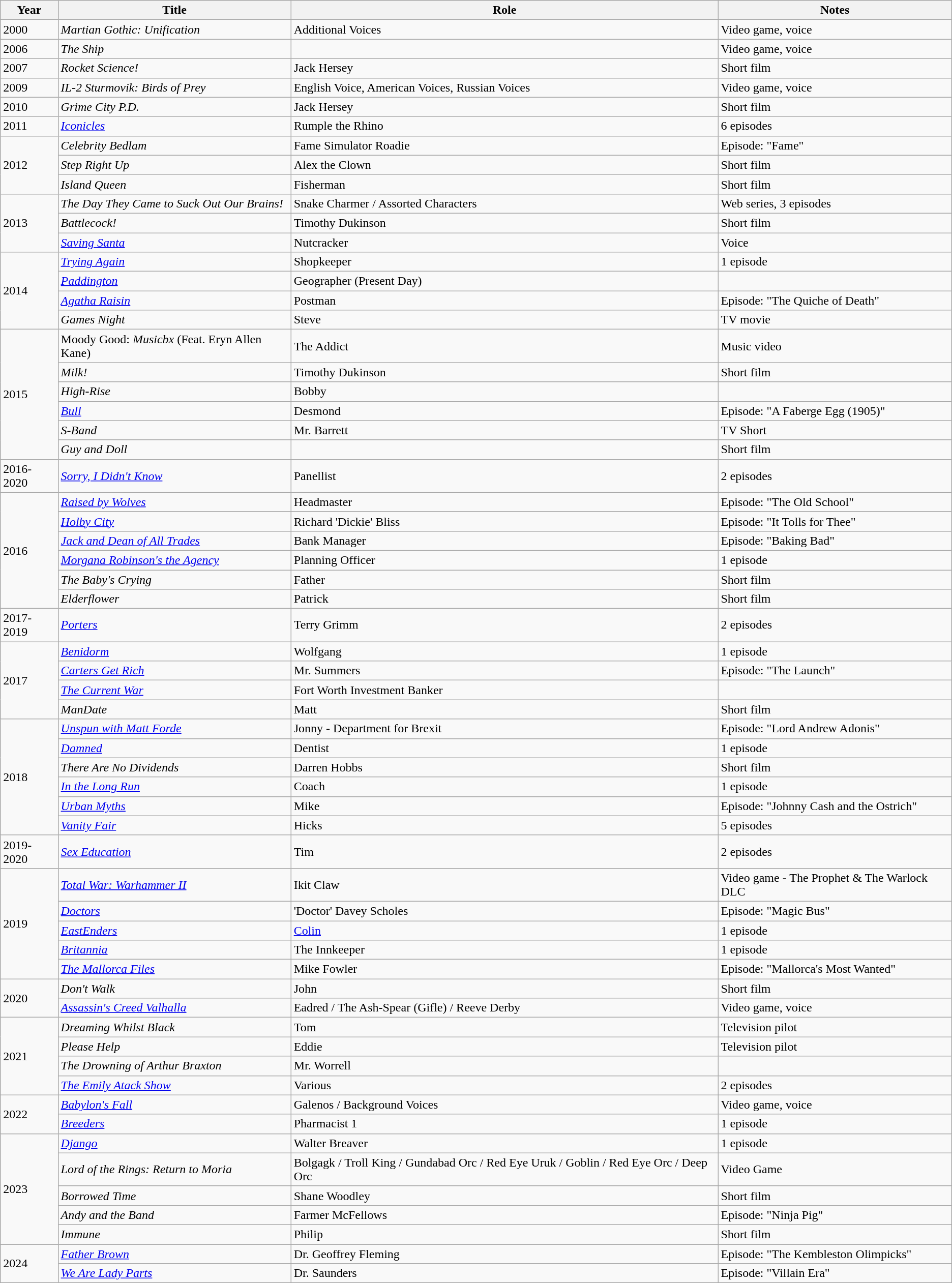<table class="wikitable sortable">
<tr>
<th>Year</th>
<th>Title</th>
<th>Role</th>
<th>Notes</th>
</tr>
<tr>
<td>2000<br></td>
<td><em>Martian Gothic: Unification</em></td>
<td>Additional Voices</td>
<td>Video game, voice</td>
</tr>
<tr>
<td>2006</td>
<td><em>The Ship</em></td>
<td></td>
<td>Video game, voice</td>
</tr>
<tr>
<td>2007</td>
<td><em>Rocket Science!</em></td>
<td>Jack Hersey</td>
<td>Short film</td>
</tr>
<tr>
<td>2009</td>
<td><em>IL-2 Sturmovik: Birds of Prey</em></td>
<td>English Voice, American Voices, Russian Voices</td>
<td>Video game, voice</td>
</tr>
<tr>
<td>2010</td>
<td><em>Grime City P.D.</em></td>
<td>Jack Hersey</td>
<td>Short film</td>
</tr>
<tr>
<td>2011</td>
<td><em><a href='#'>Iconicles</a></em></td>
<td>Rumple the Rhino</td>
<td>6 episodes</td>
</tr>
<tr>
<td rowspan="3">2012</td>
<td><em>Celebrity Bedlam</em></td>
<td>Fame Simulator Roadie</td>
<td>Episode: "Fame"</td>
</tr>
<tr>
<td><em>Step Right Up</em></td>
<td>Alex the Clown</td>
<td>Short film</td>
</tr>
<tr>
<td><em>Island Queen</em></td>
<td>Fisherman</td>
<td>Short film</td>
</tr>
<tr>
<td rowspan="3">2013</td>
<td><em>The Day They Came to Suck Out Our Brains!</em></td>
<td>Snake Charmer / Assorted Characters</td>
<td>Web series, 3 episodes</td>
</tr>
<tr>
<td><em>Battlecock!</em></td>
<td>Timothy Dukinson</td>
<td>Short film</td>
</tr>
<tr>
<td><em><a href='#'>Saving Santa</a></em></td>
<td>Nutcracker</td>
<td>Voice</td>
</tr>
<tr>
<td rowspan="4">2014</td>
<td><em><a href='#'>Trying Again</a></em></td>
<td>Shopkeeper</td>
<td>1 episode</td>
</tr>
<tr>
<td><em><a href='#'>Paddington</a></em></td>
<td>Geographer (Present Day)</td>
<td></td>
</tr>
<tr>
<td><em><a href='#'>Agatha Raisin</a></em></td>
<td>Postman</td>
<td>Episode: "The Quiche of Death"</td>
</tr>
<tr>
<td><em>Games Night</em></td>
<td>Steve</td>
<td>TV movie</td>
</tr>
<tr>
<td rowspan="6">2015</td>
<td>Moody Good: <em>Musicbx</em> (Feat. Eryn Allen Kane)</td>
<td>The Addict</td>
<td>Music video</td>
</tr>
<tr>
<td><em>Milk!</em></td>
<td>Timothy Dukinson</td>
<td>Short film</td>
</tr>
<tr>
<td><em>High-Rise</em></td>
<td>Bobby</td>
<td></td>
</tr>
<tr>
<td><em><a href='#'>Bull</a></em></td>
<td>Desmond</td>
<td>Episode: "A Faberge Egg (1905)"</td>
</tr>
<tr>
<td><em>S-Band</em></td>
<td>Mr. Barrett</td>
<td>TV Short</td>
</tr>
<tr>
<td><em>Guy and Doll</em></td>
<td></td>
<td>Short film</td>
</tr>
<tr>
<td>2016-2020</td>
<td><em><a href='#'>Sorry, I Didn't Know</a></em></td>
<td>Panellist</td>
<td>2 episodes</td>
</tr>
<tr>
<td rowspan="6">2016</td>
<td><a href='#'><em>Raised by Wolves</em></a></td>
<td>Headmaster</td>
<td>Episode: "The Old School"</td>
</tr>
<tr>
<td><em><a href='#'>Holby City</a></em></td>
<td>Richard 'Dickie' Bliss</td>
<td>Episode: "It Tolls for Thee"</td>
</tr>
<tr>
<td><em><a href='#'>Jack and Dean of All Trades</a></em></td>
<td>Bank Manager</td>
<td>Episode: "Baking Bad"</td>
</tr>
<tr>
<td><a href='#'><em>Morgana Robinson's the Agency</em></a></td>
<td>Planning Officer</td>
<td>1 episode</td>
</tr>
<tr>
<td><em>The Baby's Crying</em></td>
<td>Father</td>
<td>Short film</td>
</tr>
<tr>
<td><em>Elderflower</em></td>
<td>Patrick</td>
<td>Short film</td>
</tr>
<tr>
<td>2017-2019<br></td>
<td><a href='#'><em>Porters</em></a></td>
<td>Terry Grimm</td>
<td>2 episodes</td>
</tr>
<tr>
<td rowspan="4">2017</td>
<td><a href='#'><em>Benidorm</em></a></td>
<td>Wolfgang</td>
<td>1 episode</td>
</tr>
<tr>
<td><em><a href='#'>Carters Get Rich</a></em></td>
<td>Mr. Summers</td>
<td>Episode: "The Launch"</td>
</tr>
<tr>
<td><em><a href='#'>The Current War</a></em></td>
<td>Fort Worth Investment Banker</td>
<td></td>
</tr>
<tr>
<td><em>ManDate</em></td>
<td>Matt</td>
<td>Short film</td>
</tr>
<tr>
<td rowspan="6">2018</td>
<td><em><a href='#'>Unspun with Matt Forde</a></em></td>
<td>Jonny - Department for Brexit</td>
<td>Episode: "Lord Andrew Adonis"</td>
</tr>
<tr>
<td><a href='#'><em>Damned</em></a></td>
<td>Dentist</td>
<td>1 episode</td>
</tr>
<tr>
<td><em>There Are No Dividends</em></td>
<td>Darren Hobbs</td>
<td>Short film</td>
</tr>
<tr>
<td><em><a href='#'>In the Long Run</a></em></td>
<td>Coach</td>
<td>1 episode</td>
</tr>
<tr>
<td><em><a href='#'>Urban Myths</a></em></td>
<td>Mike</td>
<td>Episode: "Johnny Cash and the Ostrich"</td>
</tr>
<tr>
<td><a href='#'><em>Vanity Fair</em></a></td>
<td>Hicks</td>
<td>5 episodes</td>
</tr>
<tr>
<td>2019-2020</td>
<td><a href='#'><em>Sex Education</em></a></td>
<td>Tim</td>
<td>2 episodes</td>
</tr>
<tr>
<td rowspan="5">2019</td>
<td><em><a href='#'>Total War: Warhammer II</a></em></td>
<td>Ikit Claw</td>
<td>Video game - The Prophet & The Warlock DLC</td>
</tr>
<tr>
<td><a href='#'><em>Doctors</em></a></td>
<td>'Doctor' Davey Scholes</td>
<td>Episode: "Magic Bus"</td>
</tr>
<tr>
<td><em><a href='#'>EastEnders</a></em></td>
<td><a href='#'>Colin</a></td>
<td>1 episode</td>
</tr>
<tr>
<td><em><a href='#'>Britannia</a></em></td>
<td>The Innkeeper</td>
<td>1 episode</td>
</tr>
<tr>
<td><em><a href='#'>The Mallorca Files</a></em></td>
<td>Mike Fowler</td>
<td>Episode: "Mallorca's Most Wanted"</td>
</tr>
<tr>
<td rowspan="2">2020</td>
<td><em>Don't Walk</em></td>
<td>John</td>
<td>Short film</td>
</tr>
<tr>
<td><em><a href='#'>Assassin's Creed Valhalla</a></em></td>
<td>Eadred / The Ash-Spear (Gifle) / Reeve Derby</td>
<td>Video game, voice</td>
</tr>
<tr>
<td rowspan="4">2021</td>
<td><em>Dreaming Whilst Black</em></td>
<td>Tom</td>
<td>Television pilot</td>
</tr>
<tr>
<td><em>Please Help</em></td>
<td>Eddie</td>
<td>Television pilot</td>
</tr>
<tr>
<td><em>The Drowning of Arthur Braxton</em></td>
<td>Mr. Worrell</td>
<td></td>
</tr>
<tr>
<td><em><a href='#'>The Emily Atack Show</a></em></td>
<td>Various</td>
<td>2 episodes</td>
</tr>
<tr>
<td rowspan="2">2022</td>
<td><em><a href='#'>Babylon's Fall</a></em></td>
<td>Galenos / Background Voices</td>
<td>Video game, voice</td>
</tr>
<tr>
<td><em><a href='#'>Breeders</a></em></td>
<td>Pharmacist 1</td>
<td>1 episode</td>
</tr>
<tr>
<td rowspan="5">2023</td>
<td><em><a href='#'>Django</a></em></td>
<td>Walter Breaver</td>
<td>1 episode</td>
</tr>
<tr>
<td><em>Lord of the Rings: Return to Moria</em></td>
<td>Bolgagk / Troll King / Gundabad Orc / Red Eye Uruk / Goblin / Red Eye Orc / Deep Orc</td>
<td>Video Game</td>
</tr>
<tr>
<td><em>Borrowed Time</em></td>
<td>Shane Woodley</td>
<td>Short film</td>
</tr>
<tr>
<td><em>Andy and the Band</em></td>
<td>Farmer McFellows</td>
<td>Episode: "Ninja Pig"</td>
</tr>
<tr>
<td><em>Immune</em></td>
<td>Philip</td>
<td>Short film</td>
</tr>
<tr>
<td rowspan="2">2024</td>
<td><em><a href='#'>Father Brown</a></em></td>
<td>Dr. Geoffrey Fleming</td>
<td>Episode: "The Kembleston Olimpicks"</td>
</tr>
<tr>
<td><em><a href='#'>We Are Lady Parts</a></em></td>
<td>Dr. Saunders</td>
<td>Episode: "Villain Era"</td>
</tr>
</table>
